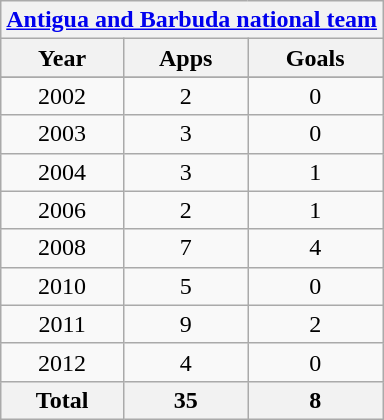<table class="wikitable" style="text-align:center">
<tr>
<th colspan=3><a href='#'>Antigua and Barbuda national team</a></th>
</tr>
<tr>
<th>Year</th>
<th>Apps</th>
<th>Goals</th>
</tr>
<tr>
</tr>
<tr>
<td>2002</td>
<td>2</td>
<td>0</td>
</tr>
<tr>
<td>2003</td>
<td>3</td>
<td>0</td>
</tr>
<tr>
<td>2004</td>
<td>3</td>
<td>1</td>
</tr>
<tr>
<td>2006</td>
<td>2</td>
<td>1</td>
</tr>
<tr>
<td>2008</td>
<td>7</td>
<td>4</td>
</tr>
<tr>
<td>2010</td>
<td>5</td>
<td>0</td>
</tr>
<tr>
<td>2011</td>
<td>9</td>
<td>2</td>
</tr>
<tr>
<td>2012</td>
<td>4</td>
<td>0</td>
</tr>
<tr>
<th>Total</th>
<th>35</th>
<th>8</th>
</tr>
</table>
